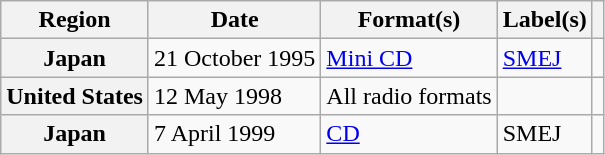<table class="wikitable plainrowheaders">
<tr>
<th scope="col">Region</th>
<th scope="col">Date</th>
<th scope="col">Format(s)</th>
<th scope="col">Label(s)</th>
<th scope="col"></th>
</tr>
<tr>
<th scope="row">Japan</th>
<td>21 October 1995</td>
<td><a href='#'>Mini CD</a></td>
<td><a href='#'>SMEJ</a></td>
<td align="center"></td>
</tr>
<tr>
<th scope="row">United States</th>
<td>12 May 1998</td>
<td>All radio formats</td>
<td></td>
<td align="center"></td>
</tr>
<tr>
<th scope="row">Japan</th>
<td>7 April 1999</td>
<td><a href='#'>CD</a></td>
<td>SMEJ</td>
<td align="center"></td>
</tr>
</table>
